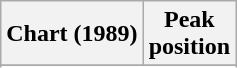<table class="wikitable plainrowheaders sortable" style="text-align:center;">
<tr>
<th scope="col">Chart (1989)</th>
<th scope="col">Peak<br>position</th>
</tr>
<tr>
</tr>
<tr>
</tr>
<tr>
</tr>
</table>
